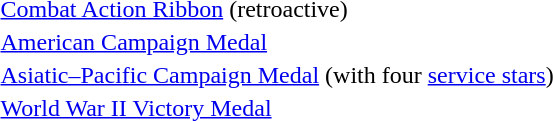<table>
<tr>
<td></td>
<td><a href='#'>Combat Action Ribbon</a> (retroactive)</td>
</tr>
<tr>
<td></td>
<td><a href='#'>American Campaign Medal</a></td>
</tr>
<tr>
<td></td>
<td><a href='#'>Asiatic–Pacific Campaign Medal</a> (with four <a href='#'>service stars</a>)</td>
</tr>
<tr>
<td></td>
<td><a href='#'>World War II Victory Medal</a></td>
</tr>
</table>
